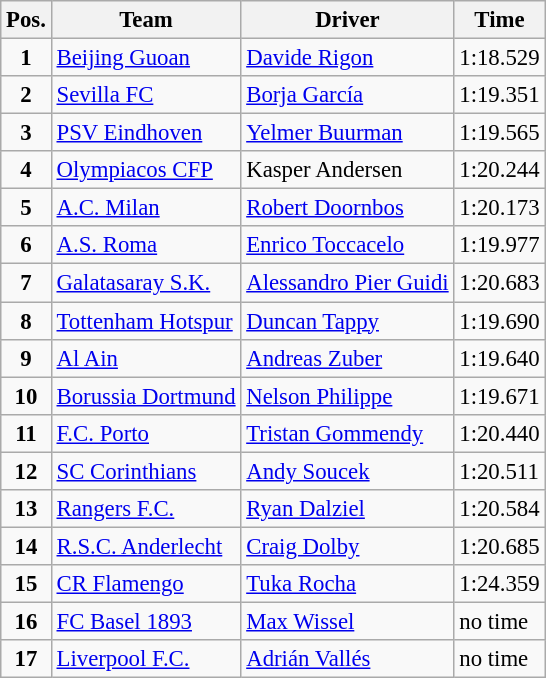<table class=wikitable style="font-size:95%">
<tr>
<th>Pos.</th>
<th>Team</th>
<th>Driver</th>
<th>Time</th>
</tr>
<tr>
<td align="center"><strong>1</strong></td>
<td> <a href='#'>Beijing Guoan</a></td>
<td> <a href='#'>Davide Rigon</a></td>
<td>1:18.529</td>
</tr>
<tr>
<td align="center"><strong>2</strong></td>
<td> <a href='#'>Sevilla FC</a></td>
<td> <a href='#'>Borja García</a></td>
<td>1:19.351</td>
</tr>
<tr>
<td align="center"><strong>3</strong></td>
<td> <a href='#'>PSV Eindhoven</a></td>
<td> <a href='#'>Yelmer Buurman</a></td>
<td>1:19.565</td>
</tr>
<tr>
<td align="center"><strong>4</strong></td>
<td> <a href='#'>Olympiacos CFP</a></td>
<td> Kasper Andersen</td>
<td>1:20.244</td>
</tr>
<tr>
<td align="center"><strong>5</strong></td>
<td> <a href='#'>A.C. Milan</a></td>
<td> <a href='#'>Robert Doornbos</a></td>
<td>1:20.173</td>
</tr>
<tr>
<td align="center"><strong>6</strong></td>
<td> <a href='#'>A.S. Roma</a></td>
<td> <a href='#'>Enrico Toccacelo</a></td>
<td>1:19.977</td>
</tr>
<tr>
<td align="center"><strong>7</strong></td>
<td> <a href='#'>Galatasaray S.K.</a></td>
<td> <a href='#'>Alessandro Pier Guidi</a></td>
<td>1:20.683</td>
</tr>
<tr>
<td align="center"><strong>8</strong></td>
<td> <a href='#'>Tottenham Hotspur</a></td>
<td> <a href='#'>Duncan Tappy</a></td>
<td>1:19.690</td>
</tr>
<tr>
<td align="center"><strong>9</strong></td>
<td> <a href='#'>Al Ain</a></td>
<td> <a href='#'>Andreas Zuber</a></td>
<td>1:19.640</td>
</tr>
<tr>
<td align="center"><strong>10</strong></td>
<td> <a href='#'>Borussia Dortmund</a></td>
<td> <a href='#'>Nelson Philippe</a></td>
<td>1:19.671</td>
</tr>
<tr>
<td align="center"><strong>11</strong></td>
<td> <a href='#'>F.C. Porto</a></td>
<td> <a href='#'>Tristan Gommendy</a></td>
<td>1:20.440</td>
</tr>
<tr>
<td align="center"><strong>12</strong></td>
<td> <a href='#'>SC Corinthians</a></td>
<td> <a href='#'>Andy Soucek</a></td>
<td>1:20.511</td>
</tr>
<tr>
<td align="center"><strong>13</strong></td>
<td> <a href='#'>Rangers F.C.</a></td>
<td> <a href='#'>Ryan Dalziel</a></td>
<td>1:20.584</td>
</tr>
<tr>
<td align="center"><strong>14</strong></td>
<td> <a href='#'>R.S.C. Anderlecht</a></td>
<td> <a href='#'>Craig Dolby</a></td>
<td>1:20.685</td>
</tr>
<tr>
<td align="center"><strong>15</strong></td>
<td> <a href='#'>CR Flamengo</a></td>
<td> <a href='#'>Tuka Rocha</a></td>
<td>1:24.359</td>
</tr>
<tr>
<td align="center"><strong>16</strong></td>
<td> <a href='#'>FC Basel 1893</a></td>
<td> <a href='#'>Max Wissel</a></td>
<td>no time</td>
</tr>
<tr>
<td align="center"><strong>17</strong></td>
<td> <a href='#'>Liverpool F.C.</a></td>
<td> <a href='#'>Adrián Vallés</a></td>
<td>no time</td>
</tr>
</table>
